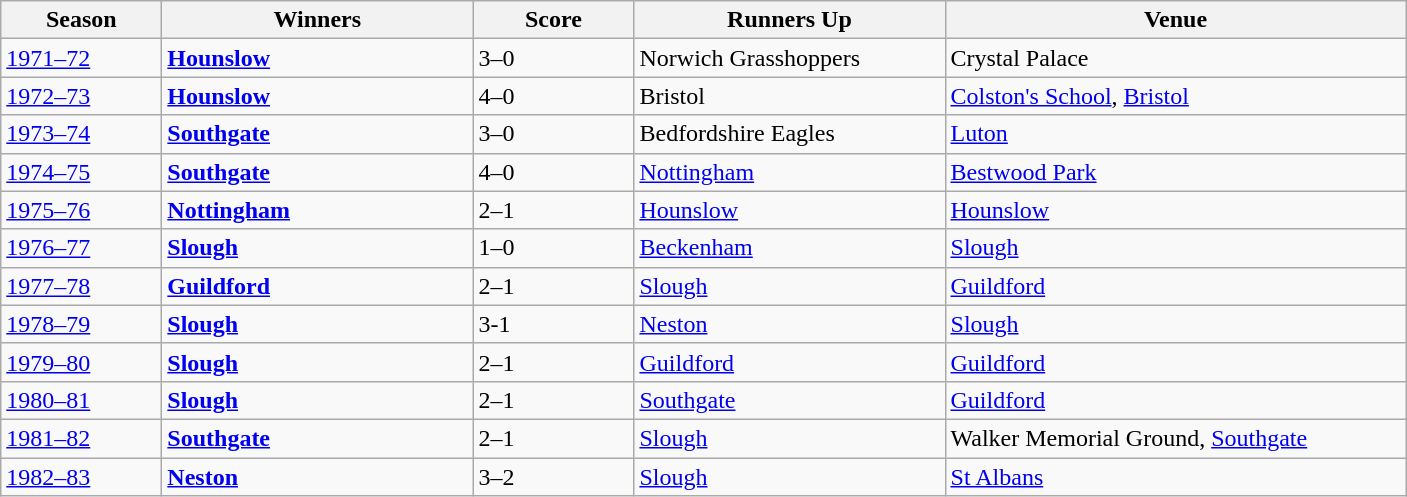<table class="wikitable sortable">
<tr>
<th width=100>Season</th>
<th width=200>Winners</th>
<th width=100>Score</th>
<th width=200>Runners Up</th>
<th width=300>Venue</th>
</tr>
<tr>
<td><a href='#'>1971–72</a></td>
<td><strong><a href='#'>Hounslow</a></strong> </td>
<td>3–0</td>
<td>Norwich Grasshoppers</td>
<td>Crystal Palace</td>
</tr>
<tr>
<td><a href='#'>1972–73</a></td>
<td><strong><a href='#'>Hounslow</a></strong> </td>
<td>4–0</td>
<td>Bristol</td>
<td><a href='#'>Colston's School</a>, <a href='#'>Bristol</a></td>
</tr>
<tr>
<td><a href='#'>1973–74</a></td>
<td><strong><a href='#'>Southgate</a></strong> </td>
<td>3–0</td>
<td>Bedfordshire Eagles</td>
<td><a href='#'>Luton</a></td>
</tr>
<tr>
<td><a href='#'>1974–75</a></td>
<td><strong><a href='#'>Southgate</a></strong> </td>
<td>4–0</td>
<td><a href='#'>Nottingham</a></td>
<td><a href='#'>Bestwood Park</a></td>
</tr>
<tr>
<td><a href='#'>1975–76</a></td>
<td><strong><a href='#'>Nottingham</a></strong> </td>
<td>2–1</td>
<td><a href='#'>Hounslow</a></td>
<td><a href='#'>Hounslow</a></td>
</tr>
<tr>
<td><a href='#'>1976–77</a></td>
<td><strong><a href='#'>Slough</a></strong> </td>
<td>1–0</td>
<td><a href='#'>Beckenham</a></td>
<td><a href='#'>Slough</a></td>
</tr>
<tr>
<td><a href='#'>1977–78</a></td>
<td><strong><a href='#'>Guildford</a></strong> </td>
<td>2–1</td>
<td><a href='#'>Slough</a></td>
<td><a href='#'>Guildford</a></td>
</tr>
<tr>
<td><a href='#'>1978–79</a></td>
<td><strong><a href='#'>Slough</a></strong></td>
<td>3-1</td>
<td><a href='#'>Neston</a></td>
<td><a href='#'>Slough</a></td>
</tr>
<tr>
<td><a href='#'>1979–80</a></td>
<td><strong><a href='#'>Slough</a></strong> </td>
<td>2–1</td>
<td><a href='#'>Guildford</a></td>
<td><a href='#'>Guildford</a></td>
</tr>
<tr>
<td><a href='#'>1980–81</a></td>
<td><strong><a href='#'>Slough</a></strong> </td>
<td>2–1</td>
<td><a href='#'>Southgate</a></td>
<td><a href='#'>Guildford</a></td>
</tr>
<tr>
<td><a href='#'>1981–82</a></td>
<td><strong><a href='#'>Southgate</a></strong> </td>
<td>2–1</td>
<td><a href='#'>Slough</a></td>
<td>Walker Memorial Ground, <a href='#'>Southgate</a></td>
</tr>
<tr>
<td><a href='#'>1982–83</a></td>
<td><strong><a href='#'>Neston</a></strong> </td>
<td>3–2</td>
<td><a href='#'>Slough</a></td>
<td><a href='#'>St Albans</a></td>
</tr>
</table>
